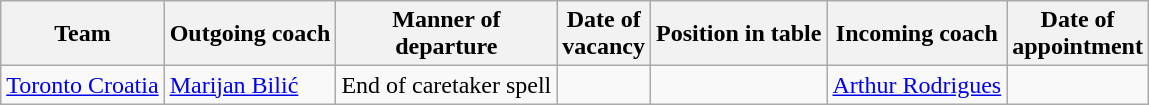<table class="wikitable sortable">
<tr>
<th>Team</th>
<th>Outgoing coach</th>
<th>Manner of <br> departure</th>
<th>Date of <br> vacancy</th>
<th>Position in table</th>
<th>Incoming coach</th>
<th>Date of <br> appointment</th>
</tr>
<tr>
<td><a href='#'>Toronto Croatia</a></td>
<td><a href='#'>Marijan Bilić</a></td>
<td>End of caretaker spell</td>
<td></td>
<td></td>
<td><a href='#'>Arthur Rodrigues</a></td>
</tr>
</table>
